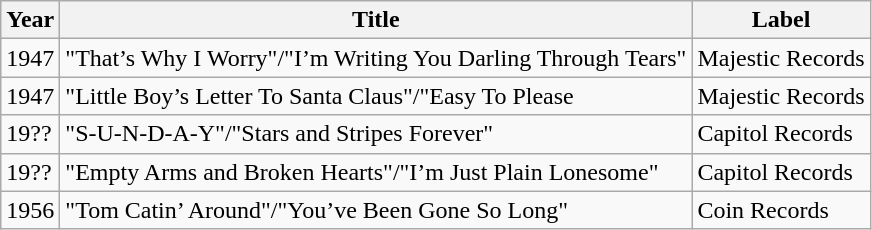<table class="wikitable">
<tr>
<th>Year</th>
<th>Title</th>
<th>Label</th>
</tr>
<tr>
<td>1947</td>
<td>"That’s Why I Worry"/"I’m Writing You Darling Through Tears"</td>
<td>Majestic Records</td>
</tr>
<tr>
<td>1947</td>
<td>"Little Boy’s Letter To Santa Claus"/"Easy To Please<em></td>
<td>Majestic Records</td>
</tr>
<tr>
<td>19??</td>
<td>"S-U-N-D-A-Y"/"Stars and Stripes Forever"</td>
<td>Capitol Records</td>
</tr>
<tr>
<td>19??</td>
<td>"Empty Arms and Broken Hearts"/"I’m Just Plain Lonesome"</td>
<td>Capitol Records</td>
</tr>
<tr>
<td>1956</td>
<td>"Tom Catin’ Around"/"You’ve Been Gone So Long"</td>
<td>Coin Records</td>
</tr>
</table>
